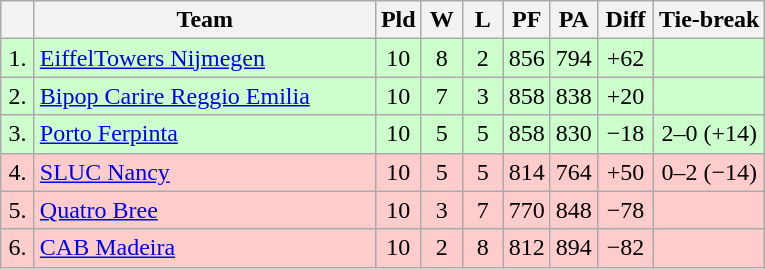<table class="wikitable" style="text-align:center">
<tr>
<th width=15></th>
<th width=220>Team</th>
<th width=20>Pld</th>
<th width=20>W</th>
<th width=20>L</th>
<th width=20>PF</th>
<th width=20>PA</th>
<th width=30>Diff</th>
<th>Tie-break</th>
</tr>
<tr style="background: #ccffcc;">
<td>1.</td>
<td align=left> <a href='#'>EiffelTowers Nijmegen</a></td>
<td>10</td>
<td>8</td>
<td>2</td>
<td>856</td>
<td>794</td>
<td>+62</td>
<td></td>
</tr>
<tr style="background:#ccffcc;">
<td>2.</td>
<td align=left> <a href='#'>Bipop Carire Reggio Emilia</a></td>
<td>10</td>
<td>7</td>
<td>3</td>
<td>858</td>
<td>838</td>
<td>+20</td>
<td></td>
</tr>
<tr style="background:#ccffcc;">
<td>3.</td>
<td align=left> <a href='#'>Porto Ferpinta</a></td>
<td>10</td>
<td>5</td>
<td>5</td>
<td>858</td>
<td>830</td>
<td>−18</td>
<td>2–0 (+14)</td>
</tr>
<tr style="background:#ffcccc;">
<td>4.</td>
<td align=left> <a href='#'>SLUC Nancy</a></td>
<td>10</td>
<td>5</td>
<td>5</td>
<td>814</td>
<td>764</td>
<td>+50</td>
<td>0–2 (−14)</td>
</tr>
<tr style="background:#ffcccc;">
<td>5.</td>
<td align=left> <a href='#'>Quatro Bree</a></td>
<td>10</td>
<td>3</td>
<td>7</td>
<td>770</td>
<td>848</td>
<td>−78</td>
<td></td>
</tr>
<tr style="background:#ffcccc;">
<td>6.</td>
<td align=left> <a href='#'>CAB Madeira</a></td>
<td>10</td>
<td>2</td>
<td>8</td>
<td>812</td>
<td>894</td>
<td>−82</td>
<td></td>
</tr>
</table>
